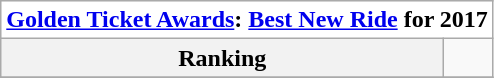<table class="wikitable">
<tr>
<th style="text-align:center; background:white;" colspan="500"><a href='#'>Golden Ticket Awards</a>: <a href='#'>Best New Ride</a> for 2017</th>
</tr>
<tr style="background:#white;">
<th style="text-align:center;">Ranking</th>
<td></td>
</tr>
<tr>
</tr>
</table>
